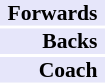<table cellpadding="0" style="border:0;font-size:90%;">
<tr>
<td style="padding:0 5px; text-align:right;" bgcolor="lavender"><strong>Forwards</strong></td>
<td style="text-align:left;"></td>
</tr>
<tr>
<td style="padding:0 5px; text-align:right;" bgcolor="lavender"><strong>Backs</strong></td>
<td style="text-align:left;"></td>
</tr>
<tr>
<td style="padding:0 5px; text-align:right;" bgcolor="lavender"><strong>Coach</strong></td>
<td style="text-align:left;"></td>
</tr>
</table>
